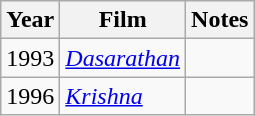<table class="wikitable">
<tr>
<th>Year</th>
<th>Film</th>
<th>Notes</th>
</tr>
<tr>
<td>1993</td>
<td><em><a href='#'>Dasarathan</a></em></td>
<td></td>
</tr>
<tr>
<td>1996</td>
<td><em><a href='#'>Krishna</a></em></td>
<td></td>
</tr>
</table>
